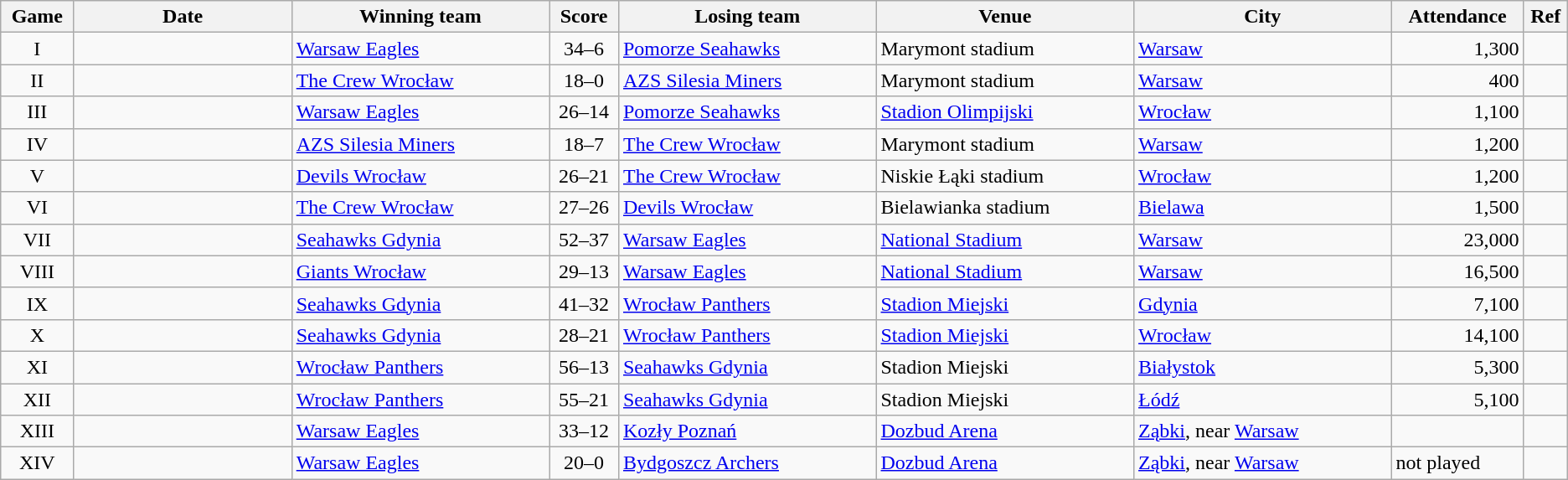<table class="wikitable">
<tr>
<th width=3%>Game</th>
<th width=11%>Date</th>
<th width=13%>Winning team</th>
<th width=3%>Score</th>
<th width=13%>Losing team</th>
<th width=13%>Venue</th>
<th width=13%>City</th>
<th width=6%>Attendance</th>
<th width=1%>Ref</th>
</tr>
<tr>
<td style="text-align:center;">I</td>
<td></td>
<td><a href='#'>Warsaw Eagles</a></td>
<td style="text-align:center;">34–6</td>
<td><a href='#'>Pomorze Seahawks</a></td>
<td>Marymont stadium</td>
<td><a href='#'>Warsaw</a></td>
<td style="text-align:right;">1,300</td>
<td></td>
</tr>
<tr>
<td style="text-align:center;">II</td>
<td></td>
<td><a href='#'>The Crew Wrocław</a></td>
<td style="text-align:center;">18–0</td>
<td><a href='#'>AZS Silesia Miners</a></td>
<td>Marymont stadium</td>
<td><a href='#'>Warsaw</a></td>
<td style="text-align:right;">400</td>
<td></td>
</tr>
<tr>
<td style="text-align:center;">III</td>
<td></td>
<td><a href='#'>Warsaw Eagles</a></td>
<td style="text-align:center;">26–14</td>
<td><a href='#'>Pomorze Seahawks</a></td>
<td><a href='#'>Stadion Olimpijski</a></td>
<td><a href='#'>Wrocław</a></td>
<td style="text-align:right;">1,100</td>
<td></td>
</tr>
<tr>
<td style="text-align:center;">IV</td>
<td></td>
<td><a href='#'>AZS Silesia Miners</a></td>
<td style="text-align:center;">18–7</td>
<td><a href='#'>The Crew Wrocław</a></td>
<td>Marymont stadium</td>
<td><a href='#'>Warsaw</a></td>
<td style="text-align:right;">1,200</td>
<td></td>
</tr>
<tr>
<td style="text-align:center;">V</td>
<td></td>
<td><a href='#'>Devils Wrocław</a></td>
<td style="text-align:center;">26–21</td>
<td><a href='#'>The Crew Wrocław</a></td>
<td>Niskie Łąki stadium</td>
<td><a href='#'>Wrocław</a></td>
<td style="text-align:right;">1,200</td>
<td></td>
</tr>
<tr>
<td style="text-align:center;">VI</td>
<td></td>
<td><a href='#'>The Crew Wrocław</a></td>
<td style="text-align:center;">27–26</td>
<td><a href='#'>Devils Wrocław</a></td>
<td>Bielawianka stadium</td>
<td><a href='#'>Bielawa</a></td>
<td style="text-align:right;">1,500</td>
<td></td>
</tr>
<tr>
<td style="text-align:center;">VII</td>
<td></td>
<td><a href='#'>Seahawks Gdynia</a></td>
<td style="text-align:center;">52–37</td>
<td><a href='#'>Warsaw Eagles</a></td>
<td><a href='#'>National Stadium</a></td>
<td><a href='#'>Warsaw</a></td>
<td style="text-align:right;">23,000</td>
<td></td>
</tr>
<tr>
<td style="text-align:center;">VIII</td>
<td></td>
<td><a href='#'>Giants Wrocław</a></td>
<td style="text-align:center;">29–13</td>
<td><a href='#'>Warsaw Eagles</a></td>
<td><a href='#'>National Stadium</a></td>
<td><a href='#'>Warsaw</a></td>
<td style="text-align:right;">16,500</td>
<td></td>
</tr>
<tr>
<td style="text-align:center;">IX</td>
<td></td>
<td><a href='#'>Seahawks Gdynia</a></td>
<td style="text-align:center;">41–32</td>
<td><a href='#'>Wrocław Panthers</a></td>
<td><a href='#'>Stadion Miejski</a></td>
<td><a href='#'>Gdynia</a></td>
<td style="text-align:right;">7,100</td>
<td></td>
</tr>
<tr>
<td style="text-align:center;">X</td>
<td></td>
<td><a href='#'>Seahawks Gdynia</a></td>
<td style="text-align:center;">28–21</td>
<td><a href='#'>Wrocław Panthers</a></td>
<td><a href='#'>Stadion Miejski</a></td>
<td><a href='#'>Wrocław</a></td>
<td style="text-align:right;">14,100</td>
<td></td>
</tr>
<tr>
<td style="text-align:center;">XI</td>
<td></td>
<td><a href='#'>Wrocław Panthers</a></td>
<td style="text-align:center;">56–13</td>
<td><a href='#'>Seahawks Gdynia</a></td>
<td>Stadion Miejski</td>
<td><a href='#'>Białystok</a></td>
<td style="text-align:right;">5,300</td>
<td></td>
</tr>
<tr>
<td style="text-align:center;">XII</td>
<td></td>
<td><a href='#'>Wrocław Panthers</a></td>
<td style="text-align:center;">55–21</td>
<td><a href='#'>Seahawks Gdynia</a></td>
<td>Stadion Miejski</td>
<td><a href='#'>Łódź</a></td>
<td style="text-align:right;">5,100</td>
</tr>
<tr>
<td style="text-align:center;">XIII</td>
<td></td>
<td><a href='#'>Warsaw Eagles</a></td>
<td style="text-align:center;">33–12</td>
<td><a href='#'>Kozły Poznań</a></td>
<td><a href='#'>Dozbud Arena</a></td>
<td><a href='#'>Ząbki</a>, near <a href='#'>Warsaw</a></td>
<td></td>
<td></td>
</tr>
<tr>
<td style="text-align:center;">XIV</td>
<td></td>
<td><a href='#'>Warsaw Eagles</a></td>
<td style="text-align:center;">20–0</td>
<td><a href='#'>Bydgoszcz Archers</a></td>
<td><a href='#'>Dozbud Arena</a></td>
<td><a href='#'>Ząbki</a>, near <a href='#'>Warsaw</a></td>
<td>not played</td>
<td></td>
</tr>
</table>
